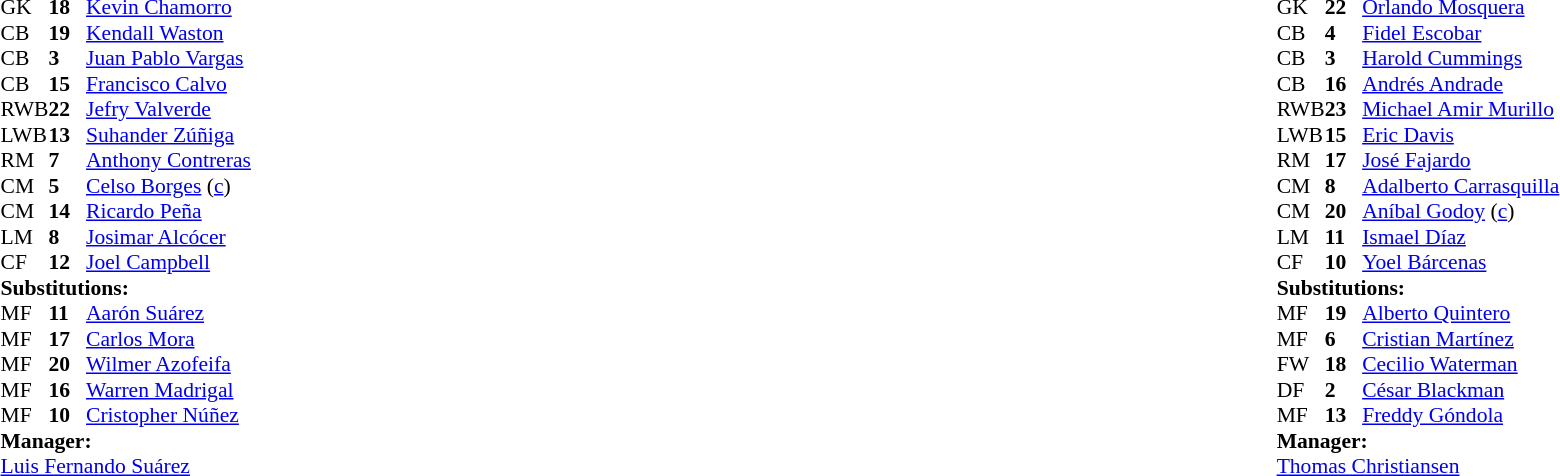<table width="100%">
<tr>
<td valign="top" width="40%"><br><table style="font-size:90%" cellspacing="0" cellpadding="0">
<tr>
<th width=25></th>
<th width=25></th>
</tr>
<tr>
<td>GK</td>
<td><strong>18</strong></td>
<td><a href='#'>Kevin Chamorro</a></td>
</tr>
<tr>
<td>CB</td>
<td><strong>19</strong></td>
<td><a href='#'>Kendall Waston</a></td>
</tr>
<tr>
<td>CB</td>
<td><strong>3</strong></td>
<td><a href='#'>Juan Pablo Vargas</a></td>
</tr>
<tr>
<td>CB</td>
<td><strong>15</strong></td>
<td><a href='#'>Francisco Calvo</a></td>
</tr>
<tr>
<td>RWB</td>
<td><strong>22</strong></td>
<td><a href='#'>Jefry Valverde</a></td>
</tr>
<tr>
<td>LWB</td>
<td><strong>13</strong></td>
<td><a href='#'>Suhander Zúñiga</a></td>
<td></td>
<td></td>
</tr>
<tr>
<td>RM</td>
<td><strong>7</strong></td>
<td><a href='#'>Anthony Contreras</a></td>
<td></td>
<td></td>
</tr>
<tr>
<td>CM</td>
<td><strong>5</strong></td>
<td><a href='#'>Celso Borges</a> (<a href='#'>c</a>)</td>
<td></td>
<td></td>
</tr>
<tr>
<td>CM</td>
<td><strong>14</strong></td>
<td><a href='#'>Ricardo Peña</a></td>
<td></td>
<td></td>
</tr>
<tr>
<td>LM</td>
<td><strong>8</strong></td>
<td><a href='#'>Josimar Alcócer</a></td>
<td></td>
<td></td>
</tr>
<tr>
<td>CF</td>
<td><strong>12</strong></td>
<td><a href='#'>Joel Campbell</a></td>
</tr>
<tr>
<td colspan=3><strong>Substitutions:</strong></td>
</tr>
<tr>
<td>MF</td>
<td><strong>11</strong></td>
<td><a href='#'>Aarón Suárez</a></td>
<td></td>
<td></td>
</tr>
<tr>
<td>MF</td>
<td><strong>17</strong></td>
<td><a href='#'>Carlos Mora</a></td>
<td></td>
<td></td>
</tr>
<tr>
<td>MF</td>
<td><strong>20</strong></td>
<td><a href='#'>Wilmer Azofeifa</a></td>
<td></td>
<td></td>
</tr>
<tr>
<td>MF</td>
<td><strong>16</strong></td>
<td><a href='#'>Warren Madrigal</a></td>
<td></td>
<td></td>
</tr>
<tr>
<td>MF</td>
<td><strong>10</strong></td>
<td><a href='#'>Cristopher Núñez</a></td>
<td></td>
<td></td>
</tr>
<tr>
<td colspan=3><strong>Manager:</strong></td>
</tr>
<tr>
<td colspan=3> <a href='#'>Luis Fernando Suárez</a></td>
</tr>
</table>
</td>
<td valign="top"></td>
<td valign="top" width="50%"><br><table style="font-size:90%; margin:auto" cellspacing="0" cellpadding="0">
<tr>
<th width=25></th>
<th width=25></th>
</tr>
<tr>
<td>GK</td>
<td><strong>22</strong></td>
<td><a href='#'>Orlando Mosquera</a></td>
</tr>
<tr>
<td>CB</td>
<td><strong>4</strong></td>
<td><a href='#'>Fidel Escobar</a></td>
</tr>
<tr>
<td>CB</td>
<td><strong>3</strong></td>
<td><a href='#'>Harold Cummings</a></td>
</tr>
<tr>
<td>CB</td>
<td><strong>16</strong></td>
<td><a href='#'>Andrés Andrade</a></td>
</tr>
<tr>
<td>RWB</td>
<td><strong>23</strong></td>
<td><a href='#'>Michael Amir Murillo</a></td>
</tr>
<tr>
<td>LWB</td>
<td><strong>15</strong></td>
<td><a href='#'>Eric Davis</a></td>
<td></td>
<td></td>
</tr>
<tr>
<td>RM</td>
<td><strong>17</strong></td>
<td><a href='#'>José Fajardo</a></td>
<td></td>
<td></td>
</tr>
<tr>
<td>CM</td>
<td><strong>8</strong></td>
<td><a href='#'>Adalberto Carrasquilla</a></td>
</tr>
<tr>
<td>CM</td>
<td><strong>20</strong></td>
<td><a href='#'>Aníbal Godoy</a> (<a href='#'>c</a>)</td>
<td></td>
<td></td>
</tr>
<tr>
<td>LM</td>
<td><strong>11</strong></td>
<td><a href='#'>Ismael Díaz</a></td>
<td></td>
<td></td>
</tr>
<tr>
<td>CF</td>
<td><strong>10</strong></td>
<td><a href='#'>Yoel Bárcenas</a></td>
<td></td>
<td></td>
</tr>
<tr>
<td colspan=3><strong>Substitutions:</strong></td>
</tr>
<tr>
<td>MF</td>
<td><strong>19</strong></td>
<td><a href='#'>Alberto Quintero</a></td>
<td></td>
<td></td>
</tr>
<tr>
<td>MF</td>
<td><strong>6</strong></td>
<td><a href='#'>Cristian Martínez</a></td>
<td></td>
<td></td>
</tr>
<tr>
<td>FW</td>
<td><strong>18</strong></td>
<td><a href='#'>Cecilio Waterman</a></td>
<td></td>
<td></td>
</tr>
<tr>
<td>DF</td>
<td><strong>2</strong></td>
<td><a href='#'>César Blackman</a></td>
<td></td>
<td></td>
</tr>
<tr>
<td>MF</td>
<td><strong>13</strong></td>
<td><a href='#'>Freddy Góndola</a></td>
<td></td>
<td></td>
</tr>
<tr>
<td colspan=3><strong>Manager:</strong></td>
</tr>
<tr>
<td colspan=3> <a href='#'>Thomas Christiansen</a></td>
</tr>
</table>
</td>
</tr>
</table>
